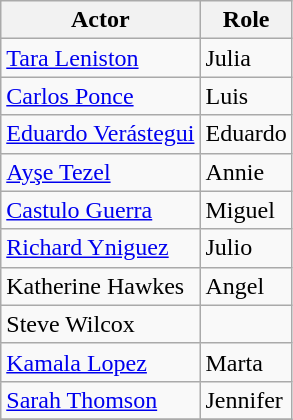<table class="wikitable">
<tr>
<th>Actor</th>
<th>Role</th>
</tr>
<tr>
<td><a href='#'>Tara Leniston</a></td>
<td>Julia</td>
</tr>
<tr>
<td><a href='#'>Carlos Ponce</a></td>
<td>Luis</td>
</tr>
<tr>
<td><a href='#'>Eduardo Verástegui</a></td>
<td>Eduardo</td>
</tr>
<tr>
<td><a href='#'>Ayşe Tezel</a></td>
<td>Annie</td>
</tr>
<tr>
<td><a href='#'>Castulo Guerra</a></td>
<td>Miguel</td>
</tr>
<tr>
<td><a href='#'>Richard Yniguez</a></td>
<td>Julio</td>
</tr>
<tr>
<td>Katherine Hawkes</td>
<td>Angel</td>
</tr>
<tr>
<td>Steve Wilcox</td>
<td></td>
</tr>
<tr>
<td><a href='#'>Kamala Lopez</a></td>
<td>Marta</td>
</tr>
<tr>
<td><a href='#'>Sarah Thomson</a></td>
<td>Jennifer</td>
</tr>
<tr>
</tr>
</table>
